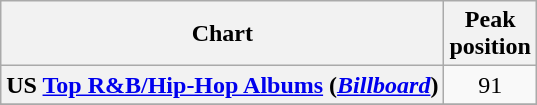<table class="wikitable plainrowheaders sortable" style="text-align:center;" border="1">
<tr>
<th scope="col">Chart</th>
<th scope="col">Peak<br>position</th>
</tr>
<tr>
<th scope="row">US <a href='#'>Top R&B/Hip-Hop Albums</a> (<em><a href='#'>Billboard</a></em>)</th>
<td>91</td>
</tr>
<tr>
</tr>
</table>
